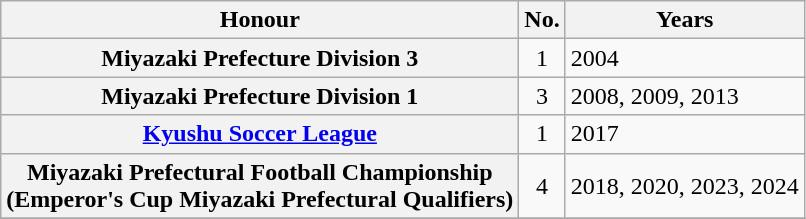<table class="wikitable plainrowheaders">
<tr>
<th scope=col>Honour</th>
<th scope=col>No.</th>
<th scope=col>Years</th>
</tr>
<tr>
<th scope=row>Miyazaki Prefecture Division 3</th>
<td align="center">1</td>
<td>2004</td>
</tr>
<tr>
<th scope=row>Miyazaki Prefecture Division 1</th>
<td align="center">3</td>
<td>2008, 2009, 2013</td>
</tr>
<tr>
<th scope=row><a href='#'>Kyushu Soccer League</a></th>
<td align="center">1</td>
<td>2017</td>
</tr>
<tr>
<th scope=row>Miyazaki Prefectural Football Championship <br> (Emperor's Cup Miyazaki Prefectural Qualifiers)</th>
<td align="center">4</td>
<td>2018, 2020, 2023, 2024</td>
</tr>
<tr>
</tr>
</table>
